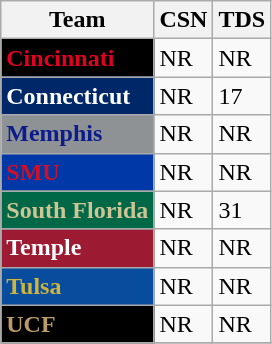<table class="wikitable sortable">
<tr>
<th>Team</th>
<th>CSN</th>
<th>TDS</th>
</tr>
<tr>
<td style="background:#000000; color:#e00122;"><strong>Cincinnati</strong></td>
<td>NR</td>
<td>NR</td>
</tr>
<tr>
<td style="background:#002868; color:white;"><strong>Connecticut</strong></td>
<td>NR</td>
<td>17</td>
</tr>
<tr>
<td style="background:#8E9295; color:#0C1C8C;"><strong>Memphis</strong></td>
<td>NR</td>
<td>NR</td>
</tr>
<tr>
<td style="background:#0038A8; color:#CE1126;"><strong>SMU</strong></td>
<td>NR</td>
<td>NR</td>
</tr>
<tr>
<td style="background:#006747; color:#CFC493;"><strong>South Florida</strong></td>
<td>NR</td>
<td>31</td>
</tr>
<tr>
<td style="background:#9D1A33; color:white;"><strong>Temple</strong></td>
<td>NR</td>
<td>NR</td>
</tr>
<tr>
<td style="background:#084c9e; color:#CFB53B;"><strong>Tulsa</strong></td>
<td>NR</td>
<td>NR</td>
</tr>
<tr>
<td style="background:#000000; color:#BC9B6A;"><strong>UCF</strong></td>
<td>NR</td>
<td>NR</td>
</tr>
<tr>
</tr>
</table>
